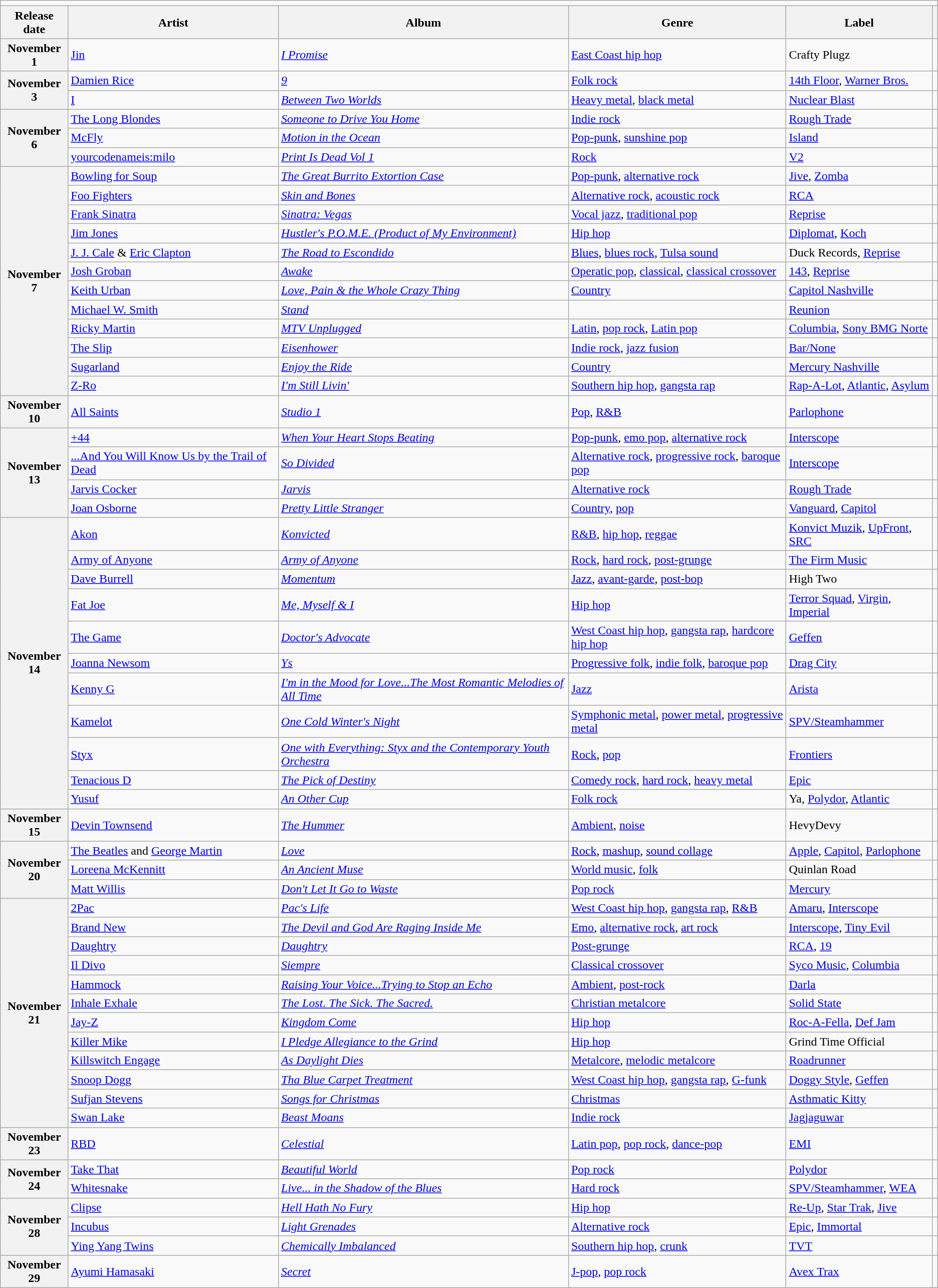<table class="wikitable plainrowheaders">
<tr>
<td colspan="6" style="text-align:center;"></td>
</tr>
<tr>
<th scope="col">Release date</th>
<th scope="col">Artist</th>
<th scope="col">Album</th>
<th scope="col">Genre</th>
<th scope="col">Label</th>
<th scope="col"></th>
</tr>
<tr>
<th scope="row" style="text-align:center;">November<br>1</th>
<td><a href='#'>Jin</a></td>
<td><em><a href='#'>I Promise</a></em></td>
<td><a href='#'>East Coast hip hop</a></td>
<td>Crafty Plugz</td>
<td></td>
</tr>
<tr>
<th scope="row" rowspan="2" style="text-align:center;">November<br>3</th>
<td><a href='#'>Damien Rice</a></td>
<td><em><a href='#'>9</a></em></td>
<td><a href='#'>Folk rock</a></td>
<td><a href='#'>14th Floor</a>, <a href='#'>Warner Bros.</a></td>
<td></td>
</tr>
<tr>
<td><a href='#'>I</a></td>
<td><em><a href='#'>Between Two Worlds</a></em></td>
<td><a href='#'>Heavy metal</a>, <a href='#'>black metal</a></td>
<td><a href='#'>Nuclear Blast</a></td>
<td></td>
</tr>
<tr>
<th scope="row" rowspan="3" style="text-align:center;">November<br>6</th>
<td><a href='#'>The Long Blondes</a></td>
<td><em><a href='#'>Someone to Drive You Home</a></em></td>
<td><a href='#'>Indie rock</a></td>
<td><a href='#'>Rough Trade</a></td>
<td></td>
</tr>
<tr>
<td><a href='#'>McFly</a></td>
<td><em><a href='#'>Motion in the Ocean</a></em></td>
<td><a href='#'>Pop-punk</a>, <a href='#'>sunshine pop</a></td>
<td><a href='#'>Island</a></td>
<td></td>
</tr>
<tr>
<td><a href='#'>yourcodenameis:milo</a></td>
<td><em><a href='#'>Print Is Dead Vol 1</a></em></td>
<td><a href='#'>Rock</a></td>
<td><a href='#'>V2</a></td>
<td></td>
</tr>
<tr>
<th scope="row" rowspan="12" style="text-align:center;">November<br>7</th>
<td><a href='#'>Bowling for Soup</a></td>
<td><em><a href='#'>The Great Burrito Extortion Case</a></em></td>
<td><a href='#'>Pop-punk</a>, <a href='#'>alternative rock</a></td>
<td><a href='#'>Jive</a>, <a href='#'>Zomba</a></td>
<td></td>
</tr>
<tr>
<td><a href='#'>Foo Fighters</a></td>
<td><em><a href='#'>Skin and Bones</a></em></td>
<td><a href='#'>Alternative rock</a>, <a href='#'>acoustic rock</a></td>
<td><a href='#'>RCA</a></td>
<td></td>
</tr>
<tr>
<td><a href='#'>Frank Sinatra</a></td>
<td><em><a href='#'>Sinatra: Vegas</a></em></td>
<td><a href='#'>Vocal jazz</a>, <a href='#'>traditional pop</a></td>
<td><a href='#'>Reprise</a></td>
<td></td>
</tr>
<tr>
<td><a href='#'>Jim Jones</a></td>
<td><em><a href='#'>Hustler's P.O.M.E. (Product of My Environment)</a></em></td>
<td><a href='#'>Hip hop</a></td>
<td><a href='#'>Diplomat</a>, <a href='#'>Koch</a></td>
<td></td>
</tr>
<tr>
<td><a href='#'>J. J. Cale</a> & <a href='#'>Eric Clapton</a></td>
<td><em><a href='#'>The Road to Escondido</a></em></td>
<td><a href='#'>Blues</a>, <a href='#'>blues rock</a>, <a href='#'>Tulsa sound</a></td>
<td>Duck Records, <a href='#'>Reprise</a></td>
<td></td>
</tr>
<tr>
<td><a href='#'>Josh Groban</a></td>
<td><em><a href='#'>Awake</a></em></td>
<td><a href='#'>Operatic pop</a>, <a href='#'>classical</a>, <a href='#'>classical crossover</a></td>
<td><a href='#'>143</a>, <a href='#'>Reprise</a></td>
<td></td>
</tr>
<tr>
<td><a href='#'>Keith Urban</a></td>
<td><em><a href='#'>Love, Pain & the Whole Crazy Thing</a></em></td>
<td><a href='#'>Country</a></td>
<td><a href='#'>Capitol Nashville</a></td>
<td></td>
</tr>
<tr>
<td><a href='#'>Michael W. Smith</a></td>
<td><em><a href='#'>Stand</a></em></td>
<td></td>
<td><a href='#'>Reunion</a></td>
<td></td>
</tr>
<tr>
<td><a href='#'>Ricky Martin</a></td>
<td><em><a href='#'>MTV Unplugged</a></em></td>
<td><a href='#'>Latin</a>, <a href='#'>pop rock</a>, <a href='#'>Latin pop</a></td>
<td><a href='#'>Columbia</a>, <a href='#'>Sony BMG Norte</a></td>
<td></td>
</tr>
<tr>
<td><a href='#'>The Slip</a></td>
<td><em><a href='#'>Eisenhower</a></em></td>
<td><a href='#'>Indie rock</a>, <a href='#'>jazz fusion</a></td>
<td><a href='#'>Bar/None</a></td>
<td></td>
</tr>
<tr>
<td><a href='#'>Sugarland</a></td>
<td><em><a href='#'>Enjoy the Ride</a></em></td>
<td><a href='#'>Country</a></td>
<td><a href='#'>Mercury Nashville</a></td>
<td></td>
</tr>
<tr>
<td><a href='#'>Z-Ro</a></td>
<td><em><a href='#'>I'm Still Livin'</a></em></td>
<td><a href='#'>Southern hip hop</a>, <a href='#'>gangsta rap</a></td>
<td><a href='#'>Rap-A-Lot</a>, <a href='#'>Atlantic</a>, <a href='#'>Asylum</a></td>
<td></td>
</tr>
<tr>
<th scope="row" style="text-align:center;">November<br>10</th>
<td><a href='#'>All Saints</a></td>
<td><em><a href='#'>Studio 1</a></em></td>
<td><a href='#'>Pop</a>, <a href='#'>R&B</a></td>
<td><a href='#'>Parlophone</a></td>
<td></td>
</tr>
<tr>
<th scope="row" rowspan="4" style="text-align:center;">November<br>13</th>
<td><a href='#'>+44</a></td>
<td><em><a href='#'>When Your Heart Stops Beating</a></em></td>
<td><a href='#'>Pop-punk</a>, <a href='#'>emo pop</a>, <a href='#'>alternative rock</a></td>
<td><a href='#'>Interscope</a></td>
<td></td>
</tr>
<tr>
<td><a href='#'>...And You Will Know Us by the Trail of Dead</a></td>
<td><em><a href='#'>So Divided</a></em></td>
<td><a href='#'>Alternative rock</a>, <a href='#'>progressive rock</a>, <a href='#'>baroque pop</a></td>
<td><a href='#'>Interscope</a></td>
<td></td>
</tr>
<tr>
<td><a href='#'>Jarvis Cocker</a></td>
<td><em><a href='#'>Jarvis</a></em></td>
<td><a href='#'>Alternative rock</a></td>
<td><a href='#'>Rough Trade</a></td>
<td></td>
</tr>
<tr>
<td><a href='#'>Joan Osborne</a></td>
<td><em><a href='#'>Pretty Little Stranger</a></em></td>
<td><a href='#'>Country</a>, <a href='#'>pop</a></td>
<td><a href='#'>Vanguard</a>, <a href='#'>Capitol</a></td>
<td></td>
</tr>
<tr>
<th scope="row" rowspan="11" style="text-align:center;">November<br>14</th>
<td><a href='#'>Akon</a></td>
<td><em><a href='#'>Konvicted</a></em></td>
<td><a href='#'>R&B</a>, <a href='#'>hip hop</a>, <a href='#'>reggae</a></td>
<td><a href='#'>Konvict Muzik</a>, <a href='#'>UpFront</a>, <a href='#'>SRC</a></td>
<td></td>
</tr>
<tr>
<td><a href='#'>Army of Anyone</a></td>
<td><em><a href='#'>Army of Anyone</a></em></td>
<td><a href='#'>Rock</a>, <a href='#'>hard rock</a>, <a href='#'>post-grunge</a></td>
<td><a href='#'>The Firm Music</a></td>
<td></td>
</tr>
<tr>
<td><a href='#'>Dave Burrell</a></td>
<td><em><a href='#'>Momentum</a></em></td>
<td><a href='#'>Jazz</a>, <a href='#'>avant-garde</a>, <a href='#'>post-bop</a></td>
<td>High Two</td>
<td></td>
</tr>
<tr>
<td><a href='#'>Fat Joe</a></td>
<td><em><a href='#'>Me, Myself & I</a></em></td>
<td><a href='#'>Hip hop</a></td>
<td><a href='#'>Terror Squad</a>, <a href='#'>Virgin</a>, <a href='#'>Imperial</a></td>
<td></td>
</tr>
<tr>
<td><a href='#'>The Game</a></td>
<td><em><a href='#'>Doctor's Advocate</a></em></td>
<td><a href='#'>West Coast hip hop</a>, <a href='#'>gangsta rap</a>, <a href='#'>hardcore hip hop</a></td>
<td><a href='#'>Geffen</a></td>
<td></td>
</tr>
<tr>
<td><a href='#'>Joanna Newsom</a></td>
<td><em><a href='#'>Ys</a></em></td>
<td><a href='#'>Progressive folk</a>, <a href='#'>indie folk</a>, <a href='#'>baroque pop</a></td>
<td><a href='#'>Drag City</a></td>
<td></td>
</tr>
<tr>
<td><a href='#'>Kenny G</a></td>
<td><em><a href='#'>I'm in the Mood for Love...The Most Romantic Melodies of All Time</a></em></td>
<td><a href='#'>Jazz</a></td>
<td><a href='#'>Arista</a></td>
<td></td>
</tr>
<tr>
<td><a href='#'>Kamelot</a></td>
<td><em><a href='#'>One Cold Winter's Night</a></em></td>
<td><a href='#'>Symphonic metal</a>, <a href='#'>power metal</a>, <a href='#'>progressive metal</a></td>
<td><a href='#'>SPV/Steamhammer</a></td>
<td></td>
</tr>
<tr>
<td><a href='#'>Styx</a></td>
<td><em><a href='#'>One with Everything: Styx and the Contemporary Youth Orchestra</a></em></td>
<td><a href='#'>Rock</a>, <a href='#'>pop</a></td>
<td><a href='#'>Frontiers</a></td>
<td></td>
</tr>
<tr>
<td><a href='#'>Tenacious D</a></td>
<td><em><a href='#'>The Pick of Destiny</a></em></td>
<td><a href='#'>Comedy rock</a>, <a href='#'>hard rock</a>, <a href='#'>heavy metal</a></td>
<td><a href='#'>Epic</a></td>
<td></td>
</tr>
<tr>
<td><a href='#'>Yusuf</a></td>
<td><em><a href='#'>An Other Cup</a></em></td>
<td><a href='#'>Folk rock</a></td>
<td>Ya, <a href='#'>Polydor</a>, <a href='#'>Atlantic</a></td>
<td></td>
</tr>
<tr>
<th scope="row" style="text-align:center;">November<br>15</th>
<td><a href='#'>Devin Townsend</a></td>
<td><em><a href='#'>The Hummer</a></em></td>
<td><a href='#'>Ambient</a>, <a href='#'>noise</a></td>
<td>HevyDevy</td>
<td></td>
</tr>
<tr>
<th scope="row" rowspan="3" style="text-align:center;">November<br>20</th>
<td><a href='#'>The Beatles</a> and <a href='#'>George Martin</a></td>
<td><em><a href='#'>Love</a></em></td>
<td><a href='#'>Rock</a>, <a href='#'>mashup</a>, <a href='#'>sound collage</a></td>
<td><a href='#'>Apple</a>, <a href='#'>Capitol</a>, <a href='#'>Parlophone</a></td>
<td></td>
</tr>
<tr>
<td><a href='#'>Loreena McKennitt</a></td>
<td><em><a href='#'>An Ancient Muse</a></em></td>
<td><a href='#'>World music</a>, <a href='#'>folk</a></td>
<td>Quinlan Road</td>
<td></td>
</tr>
<tr>
<td><a href='#'>Matt Willis</a></td>
<td><em><a href='#'>Don't Let It Go to Waste</a></em></td>
<td><a href='#'>Pop rock</a></td>
<td><a href='#'>Mercury</a></td>
<td></td>
</tr>
<tr>
<th scope="row" rowspan="12" style="text-align:center;">November<br>21</th>
<td><a href='#'>2Pac</a></td>
<td><em><a href='#'>Pac's Life</a></em></td>
<td><a href='#'>West Coast hip hop</a>, <a href='#'>gangsta rap</a>, <a href='#'>R&B</a></td>
<td><a href='#'>Amaru</a>, <a href='#'>Interscope</a></td>
<td></td>
</tr>
<tr>
<td><a href='#'>Brand New</a></td>
<td><em><a href='#'>The Devil and God Are Raging Inside Me</a></em></td>
<td><a href='#'>Emo</a>, <a href='#'>alternative rock</a>, <a href='#'>art rock</a></td>
<td><a href='#'>Interscope</a>, <a href='#'>Tiny Evil</a></td>
<td></td>
</tr>
<tr>
<td><a href='#'>Daughtry</a></td>
<td><em><a href='#'>Daughtry</a></em></td>
<td><a href='#'>Post-grunge</a></td>
<td><a href='#'>RCA</a>, <a href='#'>19</a></td>
<td></td>
</tr>
<tr>
<td><a href='#'>Il Divo</a></td>
<td><em><a href='#'>Siempre</a></em></td>
<td><a href='#'>Classical crossover</a></td>
<td><a href='#'>Syco Music</a>, <a href='#'>Columbia</a></td>
<td></td>
</tr>
<tr>
<td><a href='#'>Hammock</a></td>
<td><em><a href='#'>Raising Your Voice...Trying to Stop an Echo</a></em></td>
<td><a href='#'>Ambient</a>, <a href='#'>post-rock</a></td>
<td><a href='#'>Darla</a></td>
<td></td>
</tr>
<tr>
<td><a href='#'>Inhale Exhale</a></td>
<td><em><a href='#'>The Lost. The Sick. The Sacred.</a></em></td>
<td><a href='#'>Christian metalcore</a></td>
<td><a href='#'>Solid State</a></td>
<td></td>
</tr>
<tr>
<td><a href='#'>Jay-Z</a></td>
<td><em><a href='#'>Kingdom Come</a></em></td>
<td><a href='#'>Hip hop</a></td>
<td><a href='#'>Roc-A-Fella</a>, <a href='#'>Def Jam</a></td>
<td></td>
</tr>
<tr>
<td><a href='#'>Killer Mike</a></td>
<td><em><a href='#'>I Pledge Allegiance to the Grind</a></em></td>
<td><a href='#'>Hip hop</a></td>
<td>Grind Time Official</td>
<td></td>
</tr>
<tr>
<td><a href='#'>Killswitch Engage</a></td>
<td><em><a href='#'>As Daylight Dies</a></em></td>
<td><a href='#'>Metalcore</a>, <a href='#'>melodic metalcore</a></td>
<td><a href='#'>Roadrunner</a></td>
<td></td>
</tr>
<tr>
<td><a href='#'>Snoop Dogg</a></td>
<td><em><a href='#'>Tha Blue Carpet Treatment</a></em></td>
<td><a href='#'>West Coast hip hop</a>, <a href='#'>gangsta rap</a>, <a href='#'>G-funk</a></td>
<td><a href='#'>Doggy Style</a>, <a href='#'>Geffen</a></td>
<td></td>
</tr>
<tr>
<td><a href='#'>Sufjan Stevens</a></td>
<td><em><a href='#'>Songs for Christmas</a></em></td>
<td><a href='#'>Christmas</a></td>
<td><a href='#'>Asthmatic Kitty</a></td>
<td></td>
</tr>
<tr>
<td><a href='#'>Swan Lake</a></td>
<td><em><a href='#'>Beast Moans</a></em></td>
<td><a href='#'>Indie rock</a></td>
<td><a href='#'>Jagjaguwar</a></td>
<td></td>
</tr>
<tr>
<th scope="row" style="text-align:center;">November<br>23</th>
<td><a href='#'>RBD</a></td>
<td><em><a href='#'>Celestial</a></em></td>
<td><a href='#'>Latin pop</a>, <a href='#'>pop rock</a>, <a href='#'>dance-pop</a></td>
<td><a href='#'>EMI</a></td>
<td></td>
</tr>
<tr>
<th scope="row" rowspan="2" style="text-align:center;">November<br>24</th>
<td><a href='#'>Take That</a></td>
<td><em><a href='#'>Beautiful World</a></em></td>
<td><a href='#'>Pop rock</a></td>
<td><a href='#'>Polydor</a></td>
<td></td>
</tr>
<tr>
<td><a href='#'>Whitesnake</a></td>
<td><em><a href='#'>Live... in the Shadow of the Blues</a></em></td>
<td><a href='#'>Hard rock</a></td>
<td><a href='#'>SPV/Steamhammer</a>, <a href='#'>WEA</a></td>
<td></td>
</tr>
<tr>
<th scope="row" rowspan="3" style="text-align:center;">November<br>28</th>
<td><a href='#'>Clipse</a></td>
<td><em><a href='#'>Hell Hath No Fury</a></em></td>
<td><a href='#'>Hip hop</a></td>
<td><a href='#'>Re-Up</a>, <a href='#'>Star Trak</a>, <a href='#'>Jive</a></td>
<td></td>
</tr>
<tr>
<td><a href='#'>Incubus</a></td>
<td><em><a href='#'>Light Grenades</a></em></td>
<td><a href='#'>Alternative rock</a></td>
<td><a href='#'>Epic</a>, <a href='#'>Immortal</a></td>
<td></td>
</tr>
<tr>
<td><a href='#'>Ying Yang Twins</a></td>
<td><em><a href='#'>Chemically Imbalanced</a></em></td>
<td><a href='#'>Southern hip hop</a>, <a href='#'>crunk</a></td>
<td><a href='#'>TVT</a></td>
<td></td>
</tr>
<tr>
<th scope="row" style="text-align:center;">November<br>29</th>
<td><a href='#'>Ayumi Hamasaki</a></td>
<td><em><a href='#'>Secret</a></em></td>
<td><a href='#'>J-pop</a>, <a href='#'>pop rock</a></td>
<td><a href='#'>Avex Trax</a></td>
<td></td>
</tr>
</table>
